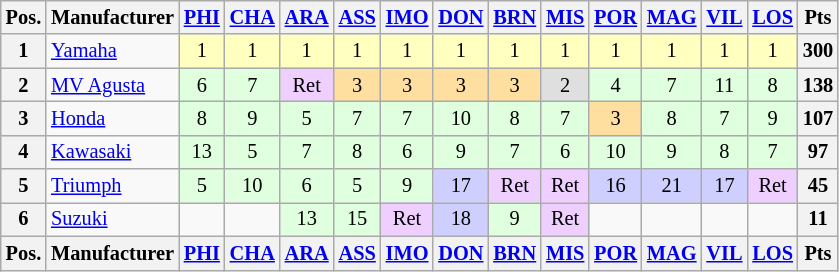<table class="wikitable" style="font-size: 85%; text-align: center">
<tr valign="top">
<th valign="middle">Pos.</th>
<th valign="middle">Manufacturer</th>
<th><a href='#'>PHI</a><br></th>
<th><a href='#'>CHA</a><br></th>
<th><a href='#'>ARA</a><br></th>
<th><a href='#'>ASS</a><br></th>
<th><a href='#'>IMO</a><br></th>
<th><a href='#'>DON</a><br></th>
<th><a href='#'>BRN</a><br></th>
<th><a href='#'>MIS</a><br></th>
<th><a href='#'>POR</a><br></th>
<th><a href='#'>MAG</a><br></th>
<th><a href='#'>VIL</a><br></th>
<th><a href='#'>LOS</a><br></th>
<th valign="middle">Pts</th>
</tr>
<tr>
<th>1</th>
<td align=left> <a href='#'>Yamaha</a></td>
<td style="background:#ffffbf;">1</td>
<td style="background:#ffffbf;">1</td>
<td style="background:#ffffbf;">1</td>
<td style="background:#ffffbf;">1</td>
<td style="background:#ffffbf;">1</td>
<td style="background:#ffffbf;">1</td>
<td style="background:#ffffbf;">1</td>
<td style="background:#ffffbf;">1</td>
<td style="background:#ffffbf;">1</td>
<td style="background:#ffffbf;">1</td>
<td style="background:#ffffbf;">1</td>
<td style="background:#ffffbf;">1</td>
<th>300</th>
</tr>
<tr>
<th>2</th>
<td align=left> <a href='#'>MV Agusta</a></td>
<td style="background:#dfffdf;">6</td>
<td style="background:#dfffdf;">7</td>
<td style="background:#efcfff;">Ret</td>
<td style="background:#ffdf9f;">3</td>
<td style="background:#ffdf9f;">3</td>
<td style="background:#ffdf9f;">3</td>
<td style="background:#ffdf9f;">3</td>
<td style="background:#dfdfdf;">2</td>
<td style="background:#dfffdf;">4</td>
<td style="background:#dfffdf;">7</td>
<td style="background:#dfffdf;">11</td>
<td style="background:#dfffdf;">8</td>
<th>138</th>
</tr>
<tr>
<th>3</th>
<td align=left> <a href='#'>Honda</a></td>
<td style="background:#dfffdf;">8</td>
<td style="background:#dfffdf;">9</td>
<td style="background:#dfffdf;">5</td>
<td style="background:#dfffdf;">7</td>
<td style="background:#dfffdf;">7</td>
<td style="background:#dfffdf;">10</td>
<td style="background:#dfffdf;">8</td>
<td style="background:#dfffdf;">7</td>
<td style="background:#ffdf9f;">3</td>
<td style="background:#dfffdf;">8</td>
<td style="background:#dfffdf;">7</td>
<td style="background:#dfffdf;">9</td>
<th>107</th>
</tr>
<tr>
<th>4</th>
<td align=left> <a href='#'>Kawasaki</a></td>
<td style="background:#dfffdf;">13</td>
<td style="background:#dfffdf;">5</td>
<td style="background:#dfffdf;">7</td>
<td style="background:#dfffdf;">8</td>
<td style="background:#dfffdf;">6</td>
<td style="background:#dfffdf;">9</td>
<td style="background:#dfffdf;">7</td>
<td style="background:#dfffdf;">6</td>
<td style="background:#dfffdf;">10</td>
<td style="background:#dfffdf;">9</td>
<td style="background:#dfffdf;">8</td>
<td style="background:#dfffdf;">7</td>
<th>97</th>
</tr>
<tr>
<th>5</th>
<td align=left> <a href='#'>Triumph</a></td>
<td style="background:#dfffdf;">5</td>
<td style="background:#dfffdf;">10</td>
<td style="background:#dfffdf;">6</td>
<td style="background:#dfffdf;">5</td>
<td style="background:#dfffdf;">9</td>
<td style="background:#cfcfff;">17</td>
<td style="background:#efcfff;">Ret</td>
<td style="background:#efcfff;">Ret</td>
<td style="background:#cfcfff;">16</td>
<td style="background:#cfcfff;">21</td>
<td style="background:#cfcfff;">17</td>
<td style="background:#efcfff;">Ret</td>
<th>45</th>
</tr>
<tr>
<th>6</th>
<td align=left> <a href='#'>Suzuki</a></td>
<td></td>
<td></td>
<td style="background:#dfffdf;">13</td>
<td style="background:#dfffdf;">15</td>
<td style="background:#efcfff;">Ret</td>
<td style="background:#cfcfff;">18</td>
<td style="background:#dfffdf;">9</td>
<td style="background:#efcfff;">Ret</td>
<td></td>
<td></td>
<td></td>
<td></td>
<th>11</th>
</tr>
<tr valign="top">
<th valign="middle">Pos.</th>
<th valign="middle">Manufacturer</th>
<th><a href='#'>PHI</a><br></th>
<th><a href='#'>CHA</a><br></th>
<th><a href='#'>ARA</a><br></th>
<th><a href='#'>ASS</a><br></th>
<th><a href='#'>IMO</a><br></th>
<th><a href='#'>DON</a><br></th>
<th><a href='#'>BRN</a><br></th>
<th><a href='#'>MIS</a><br></th>
<th><a href='#'>POR</a><br></th>
<th><a href='#'>MAG</a><br></th>
<th><a href='#'>VIL</a><br></th>
<th><a href='#'>LOS</a><br></th>
<th valign="middle">Pts</th>
</tr>
</table>
